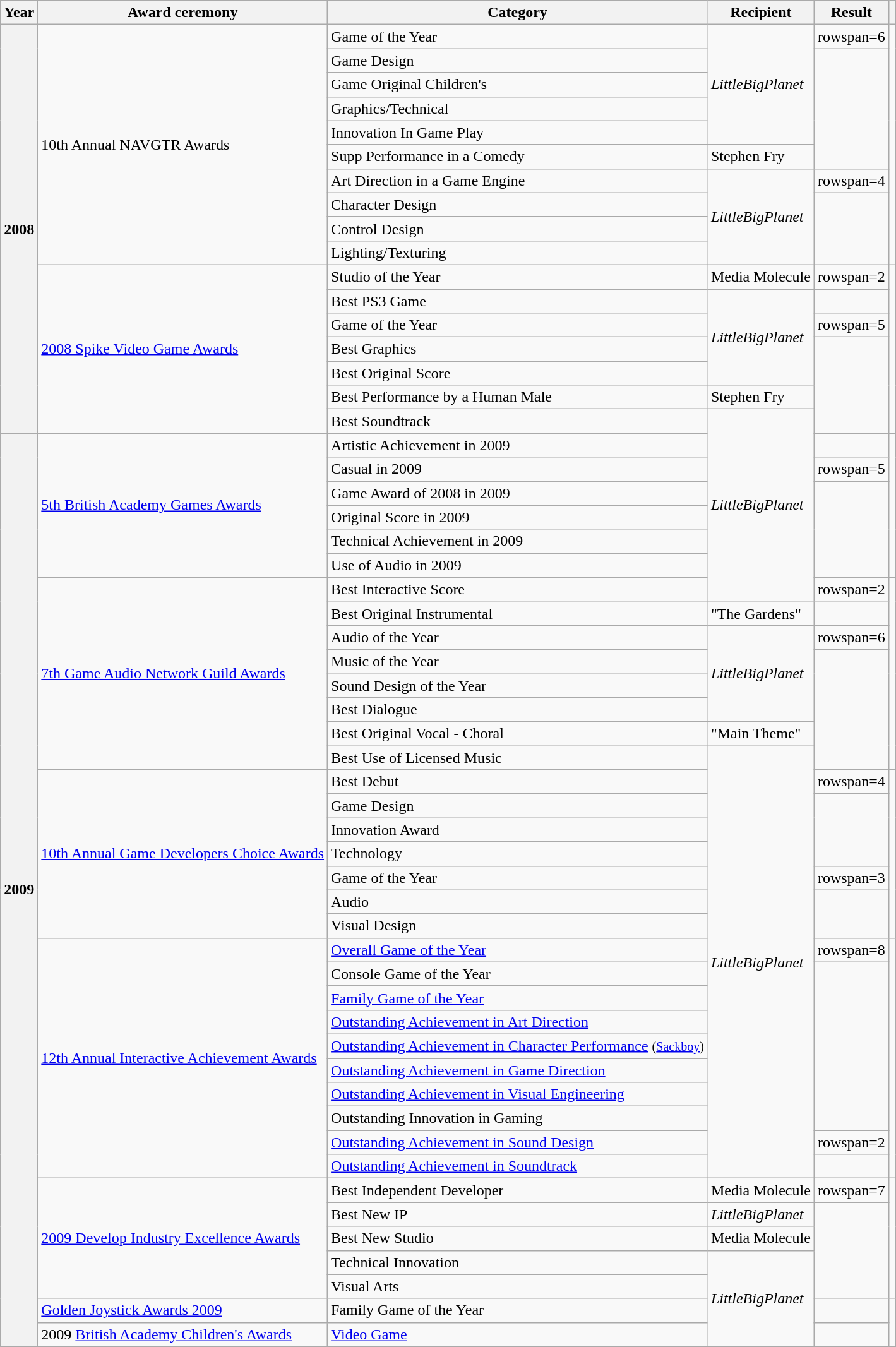<table class="wikitable plainrowheaders sortable" width="auto">
<tr>
<th scope="col">Year</th>
<th scope="col">Award ceremony</th>
<th scope="col">Category</th>
<th scope="col">Recipient</th>
<th scope="col">Result</th>
<th scope="col" class="unsortable"></th>
</tr>
<tr>
<th scope="row" rowspan=17>2008</th>
<td rowspan=10>10th Annual NAVGTR Awards</td>
<td>Game of the Year</td>
<td rowspan=5><em>LittleBigPlanet</em></td>
<td>rowspan=6 </td>
<td rowspan=10></td>
</tr>
<tr>
<td>Game Design</td>
</tr>
<tr>
<td>Game Original Children's</td>
</tr>
<tr>
<td>Graphics/Technical</td>
</tr>
<tr>
<td>Innovation In Game Play</td>
</tr>
<tr>
<td>Supp Performance in a Comedy</td>
<td>Stephen Fry</td>
</tr>
<tr>
<td>Art Direction in a Game Engine</td>
<td rowspan=4><em>LittleBigPlanet</em></td>
<td>rowspan=4 </td>
</tr>
<tr>
<td>Character Design</td>
</tr>
<tr>
<td>Control Design</td>
</tr>
<tr>
<td>Lighting/Texturing</td>
</tr>
<tr>
<td rowspan=7><a href='#'>2008 Spike Video Game Awards</a></td>
<td>Studio of the Year</td>
<td>Media Molecule</td>
<td>rowspan=2 </td>
<td rowspan=7></td>
</tr>
<tr>
<td>Best PS3 Game</td>
<td rowspan=4><em>LittleBigPlanet</em></td>
</tr>
<tr>
<td>Game of the Year</td>
<td>rowspan=5 </td>
</tr>
<tr>
<td>Best Graphics</td>
</tr>
<tr>
<td>Best Original Score</td>
</tr>
<tr>
<td>Best Performance by a Human Male</td>
<td>Stephen Fry</td>
</tr>
<tr>
<td>Best Soundtrack</td>
<td rowspan=8><em>LittleBigPlanet</em></td>
</tr>
<tr>
<th scope="row" rowspan=38>2009</th>
<td rowspan=6><a href='#'>5th British Academy Games Awards</a></td>
<td>Artistic Achievement in 2009</td>
<td></td>
<td rowspan=6></td>
</tr>
<tr>
<td>Casual in 2009</td>
<td>rowspan=5 </td>
</tr>
<tr>
<td>Game Award of 2008 in 2009</td>
</tr>
<tr>
<td>Original Score in 2009</td>
</tr>
<tr>
<td>Technical Achievement in 2009</td>
</tr>
<tr>
<td>Use of Audio in 2009</td>
</tr>
<tr>
<td rowspan=8><a href='#'>7th Game Audio Network Guild Awards</a></td>
<td>Best Interactive Score</td>
<td>rowspan=2 </td>
<td rowspan=8></td>
</tr>
<tr>
<td>Best Original Instrumental</td>
<td>"The Gardens"</td>
</tr>
<tr>
<td>Audio of the Year</td>
<td rowspan=4><em>LittleBigPlanet</em></td>
<td>rowspan=6 </td>
</tr>
<tr>
<td>Music of the Year</td>
</tr>
<tr>
<td>Sound Design of the Year</td>
</tr>
<tr>
<td>Best Dialogue</td>
</tr>
<tr>
<td>Best Original Vocal - Choral</td>
<td>"Main Theme"</td>
</tr>
<tr>
<td>Best Use of Licensed Music</td>
<td rowspan=18><em>LittleBigPlanet</em></td>
</tr>
<tr>
<td rowspan=7><a href='#'>10th Annual Game Developers Choice Awards</a></td>
<td>Best Debut</td>
<td>rowspan=4 </td>
<td rowspan=7></td>
</tr>
<tr>
<td>Game Design</td>
</tr>
<tr>
<td>Innovation Award</td>
</tr>
<tr>
<td>Technology</td>
</tr>
<tr>
<td>Game of the Year</td>
<td>rowspan=3 </td>
</tr>
<tr>
<td>Audio</td>
</tr>
<tr>
<td>Visual Design</td>
</tr>
<tr>
<td rowspan=10><a href='#'>12th Annual Interactive Achievement Awards</a></td>
<td><a href='#'>Overall Game of the Year</a></td>
<td>rowspan=8 </td>
<td rowspan=10></td>
</tr>
<tr>
<td>Console Game of the Year</td>
</tr>
<tr>
<td><a href='#'>Family Game of the Year</a></td>
</tr>
<tr>
<td><a href='#'>Outstanding Achievement in Art Direction</a></td>
</tr>
<tr>
<td><a href='#'>Outstanding Achievement in Character Performance</a> <small>(<a href='#'>Sackboy</a>)</small></td>
</tr>
<tr>
<td><a href='#'>Outstanding Achievement in Game Direction</a></td>
</tr>
<tr>
<td><a href='#'>Outstanding Achievement in Visual Engineering</a></td>
</tr>
<tr>
<td>Outstanding Innovation in Gaming</td>
</tr>
<tr>
<td><a href='#'>Outstanding Achievement in Sound Design</a></td>
<td>rowspan=2 </td>
</tr>
<tr>
<td><a href='#'>Outstanding Achievement in Soundtrack</a></td>
</tr>
<tr>
<td rowspan=5><a href='#'>2009 Develop Industry Excellence Awards</a></td>
<td>Best Independent Developer</td>
<td>Media Molecule</td>
<td>rowspan=7 </td>
<td rowspan=5></td>
</tr>
<tr>
<td>Best New IP</td>
<td><em>LittleBigPlanet</em></td>
</tr>
<tr>
<td>Best New Studio</td>
<td>Media Molecule</td>
</tr>
<tr>
<td>Technical Innovation</td>
<td rowspan=4><em>LittleBigPlanet</em></td>
</tr>
<tr>
<td>Visual Arts</td>
</tr>
<tr>
<td><a href='#'>Golden Joystick Awards 2009</a></td>
<td>Family Game of the Year</td>
<td></td>
</tr>
<tr>
<td>2009 <a href='#'>British Academy Children's Awards</a></td>
<td><a href='#'>Video Game</a></td>
<td></td>
</tr>
<tr>
</tr>
</table>
